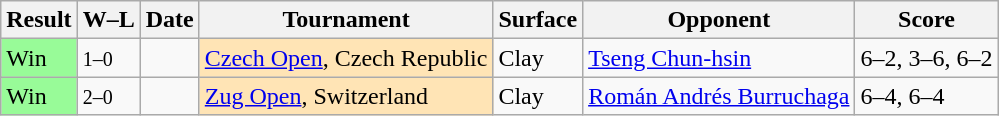<table class="sortable wikitable nowrap">
<tr>
<th>Result</th>
<th class="unsortable">W–L</th>
<th>Date</th>
<th>Tournament</th>
<th>Surface</th>
<th>Opponent</th>
<th class="unsortable">Score</th>
</tr>
<tr>
<td bgcolor=98fb98>Win</td>
<td><small>1–0</small></td>
<td><a href='#'></a></td>
<td style="background:moccasin;"><a href='#'>Czech Open</a>, Czech Republic</td>
<td>Clay</td>
<td> <a href='#'>Tseng Chun-hsin</a></td>
<td>6–2, 3–6, 6–2</td>
</tr>
<tr>
<td bgcolor=98fb98>Win</td>
<td><small>2–0</small></td>
<td><a href='#'></a></td>
<td style="background:moccasin;"><a href='#'>Zug Open</a>, Switzerland</td>
<td>Clay</td>
<td> <a href='#'>Román Andrés Burruchaga</a></td>
<td>6–4, 6–4</td>
</tr>
</table>
